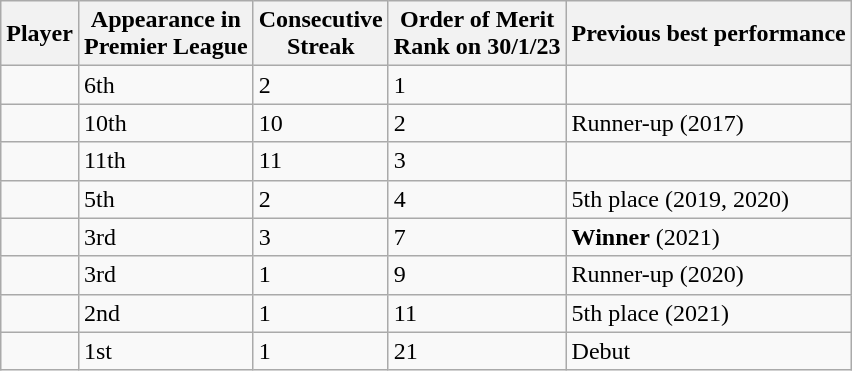<table class="wikitable sortable" style="text-align: left;">
<tr>
<th>Player</th>
<th data-sort-type="number">Appearance in<br>Premier League</th>
<th>Consecutive<br>Streak</th>
<th>Order of Merit<br>Rank on 30/1/23</th>
<th data-sort-type="number">Previous best performance</th>
</tr>
<tr>
<td></td>
<td>6th</td>
<td>2</td>
<td>1</td>
<td></td>
</tr>
<tr>
<td></td>
<td>10th</td>
<td>10</td>
<td>2</td>
<td>Runner-up (2017)</td>
</tr>
<tr>
<td></td>
<td>11th</td>
<td>11</td>
<td>3</td>
<td></td>
</tr>
<tr>
<td></td>
<td>5th</td>
<td>2</td>
<td>4</td>
<td>5th place (2019, 2020)</td>
</tr>
<tr>
<td></td>
<td>3rd</td>
<td>3</td>
<td>7</td>
<td> <strong>Winner</strong> (2021)</td>
</tr>
<tr>
<td></td>
<td>3rd</td>
<td>1</td>
<td>9</td>
<td> Runner-up (2020)</td>
</tr>
<tr>
<td></td>
<td>2nd</td>
<td>1</td>
<td>11</td>
<td> 5th place (2021)</td>
</tr>
<tr>
<td></td>
<td>1st</td>
<td>1</td>
<td>21</td>
<td> Debut</td>
</tr>
</table>
